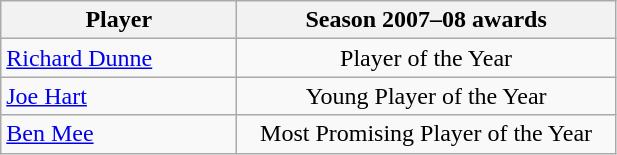<table class="wikitable">
<tr>
<th width="150">Player</th>
<th width="245">Season 2007–08 awards</th>
</tr>
<tr>
<td> <a href='#'>Richard Dunne</a></td>
<td align="center">Player of the Year</td>
</tr>
<tr>
<td> <a href='#'>Joe Hart</a></td>
<td align="center">Young Player of the Year</td>
</tr>
<tr>
<td> <a href='#'>Ben Mee</a></td>
<td align="center">Most Promising Player of the Year</td>
</tr>
</table>
